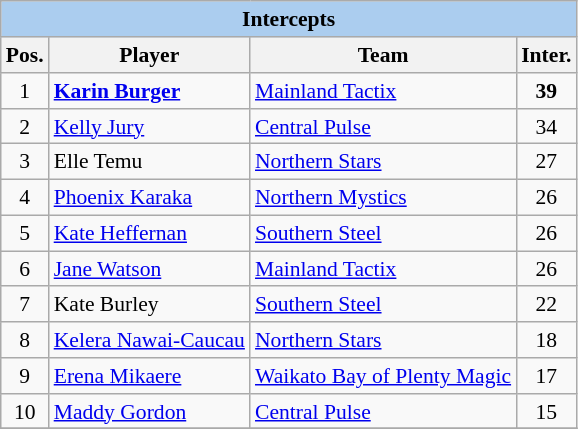<table class="wikitable"  style="float:left; font-size:90%;">
<tr>
<th colspan=4 style=background:#ABCDEF>Intercepts</th>
</tr>
<tr>
<th>Pos.</th>
<th>Player</th>
<th>Team</th>
<th>Inter.</th>
</tr>
<tr>
<td align=center>1</td>
<td><strong><a href='#'>Karin Burger</a></strong></td>
<td><a href='#'>Mainland Tactix</a></td>
<td align=center><strong>39</strong></td>
</tr>
<tr>
<td align=center>2</td>
<td><a href='#'>Kelly Jury</a></td>
<td><a href='#'>Central Pulse</a></td>
<td align=center>34</td>
</tr>
<tr>
<td align=center>3</td>
<td>Elle Temu</td>
<td><a href='#'>Northern Stars</a></td>
<td align=center>27</td>
</tr>
<tr>
<td align=center>4</td>
<td><a href='#'>Phoenix Karaka</a></td>
<td><a href='#'>Northern Mystics</a></td>
<td align=center>26</td>
</tr>
<tr>
<td align=center>5</td>
<td><a href='#'>Kate Heffernan</a></td>
<td><a href='#'>Southern Steel</a></td>
<td align=center>26</td>
</tr>
<tr>
<td align=center>6</td>
<td><a href='#'>Jane Watson</a></td>
<td><a href='#'>Mainland Tactix</a></td>
<td align=center>26</td>
</tr>
<tr>
<td align=center>7</td>
<td>Kate Burley</td>
<td><a href='#'>Southern Steel</a></td>
<td align=center>22</td>
</tr>
<tr>
<td align=center>8</td>
<td><a href='#'>Kelera Nawai-Caucau</a></td>
<td><a href='#'>Northern Stars</a></td>
<td align=center>18</td>
</tr>
<tr>
<td align=center>9</td>
<td><a href='#'>Erena Mikaere</a></td>
<td><a href='#'>Waikato Bay of Plenty Magic</a></td>
<td align=center>17</td>
</tr>
<tr>
<td align=center>10</td>
<td><a href='#'>Maddy Gordon</a></td>
<td><a href='#'>Central Pulse</a></td>
<td align=center>15</td>
</tr>
<tr>
</tr>
</table>
